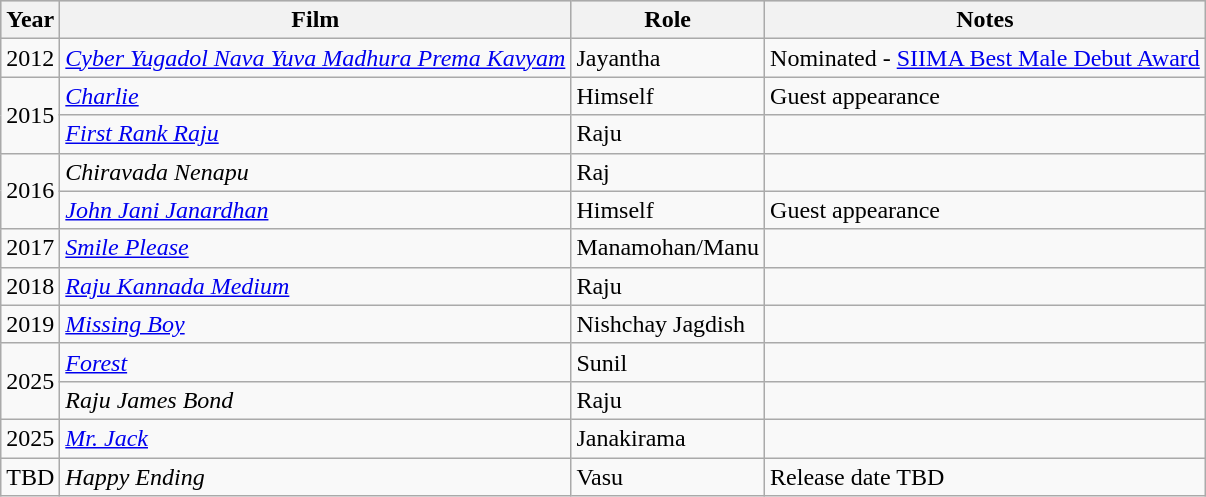<table class="wikitable sortable">
<tr style="background:#ccc; text-align:center;">
<th>Year</th>
<th>Film</th>
<th>Role</th>
<th class="unsortable">Notes</th>
</tr>
<tr>
<td>2012</td>
<td><em><a href='#'>Cyber Yugadol Nava Yuva Madhura Prema Kavyam</a></em></td>
<td>Jayantha</td>
<td>Nominated - <a href='#'>SIIMA Best Male Debut Award</a></td>
</tr>
<tr>
<td rowspan="2">2015</td>
<td><em><a href='#'>Charlie</a></em></td>
<td>Himself</td>
<td>Guest appearance</td>
</tr>
<tr>
<td><em><a href='#'>First Rank Raju</a></em></td>
<td>Raju</td>
<td></td>
</tr>
<tr>
<td rowspan="2">2016</td>
<td><em>Chiravada Nenapu</em></td>
<td>Raj</td>
<td></td>
</tr>
<tr>
<td><em><a href='#'>John Jani Janardhan</a></em></td>
<td>Himself</td>
<td>Guest appearance</td>
</tr>
<tr>
<td>2017</td>
<td><em><a href='#'>Smile Please</a></em></td>
<td>Manamohan/Manu</td>
<td></td>
</tr>
<tr>
<td>2018</td>
<td><em><a href='#'>Raju Kannada Medium</a></em></td>
<td>Raju</td>
<td></td>
</tr>
<tr>
<td>2019</td>
<td><em><a href='#'>Missing Boy</a></em></td>
<td>Nishchay Jagdish</td>
<td></td>
</tr>
<tr>
<td rowspan="2">2025</td>
<td><em><a href='#'>Forest</a></em></td>
<td>Sunil</td>
<td></td>
</tr>
<tr>
<td><em>Raju James Bond</em></td>
<td>Raju</td>
<td></td>
</tr>
<tr>
<td>2025</td>
<td><em><a href='#'>Mr. Jack</a></em></td>
<td>Janakirama</td>
<td></td>
</tr>
<tr>
<td>TBD</td>
<td><em>Happy Ending</em></td>
<td>Vasu</td>
<td>Release date TBD</td>
</tr>
</table>
